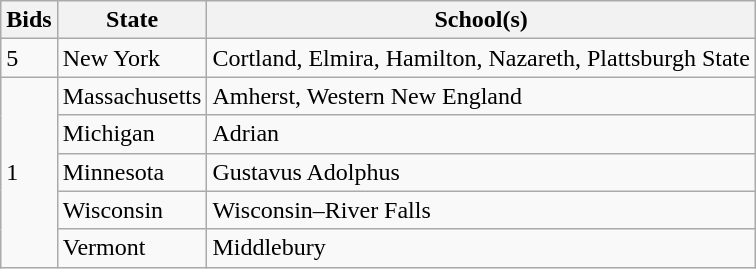<table class="wikitable">
<tr>
<th>Bids</th>
<th>State</th>
<th>School(s)</th>
</tr>
<tr>
<td>5</td>
<td>New York</td>
<td>Cortland, Elmira, Hamilton, Nazareth, Plattsburgh State</td>
</tr>
<tr>
<td rowspan="5">1</td>
<td>Massachusetts</td>
<td>Amherst, Western New England</td>
</tr>
<tr>
<td>Michigan</td>
<td>Adrian</td>
</tr>
<tr>
<td>Minnesota</td>
<td>Gustavus Adolphus</td>
</tr>
<tr>
<td>Wisconsin</td>
<td>Wisconsin–River Falls</td>
</tr>
<tr>
<td>Vermont</td>
<td>Middlebury</td>
</tr>
</table>
